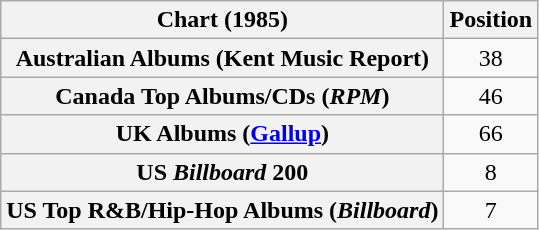<table class="wikitable sortable plainrowheaders" style="text-align:center">
<tr>
<th scope="col">Chart (1985)</th>
<th scope="col">Position</th>
</tr>
<tr>
<th scope="row">Australian Albums (Kent Music Report)</th>
<td>38</td>
</tr>
<tr>
<th scope="row">Canada Top Albums/CDs (<em>RPM</em>)</th>
<td>46</td>
</tr>
<tr>
<th scope="row">UK Albums (<a href='#'>Gallup</a>)</th>
<td>66</td>
</tr>
<tr>
<th scope="row">US <em>Billboard</em> 200</th>
<td>8</td>
</tr>
<tr>
<th scope="row">US Top R&B/Hip-Hop Albums (<em>Billboard</em>)</th>
<td>7</td>
</tr>
</table>
